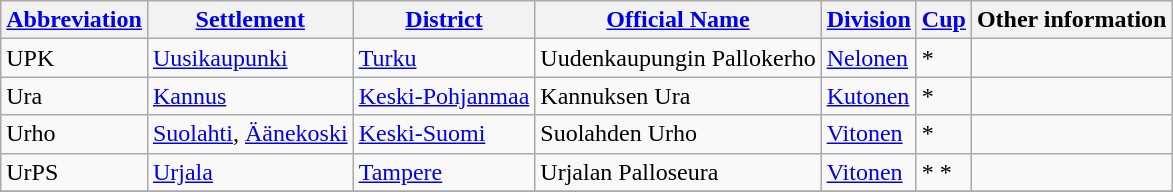<table class="wikitable" style="text-align:left">
<tr>
<th style= width="120px"><a href='#'>Abbreviation</a></th>
<th style= width="110px"><a href='#'>Settlement</a></th>
<th style= width="80px"><a href='#'>District</a></th>
<th style= width="200px"><a href='#'>Official Name</a></th>
<th style= width="80px"><a href='#'>Division</a></th>
<th style= width="40px"><a href='#'>Cup</a></th>
<th style= width="220px">Other information</th>
</tr>
<tr>
<td>UPK</td>
<td><a href='#'>Uusikaupunki</a></td>
<td><a href='#'>Turku</a></td>
<td>Uudenkaupungin Pallokerho</td>
<td><a href='#'>Nelonen</a></td>
<td>*</td>
<td></td>
</tr>
<tr>
<td>Ura</td>
<td><a href='#'>Kannus</a></td>
<td><a href='#'>Keski-Pohjanmaa</a></td>
<td>Kannuksen Ura</td>
<td><a href='#'>Kutonen</a></td>
<td>*</td>
<td></td>
</tr>
<tr>
<td>Urho</td>
<td><a href='#'>Suolahti</a>, <a href='#'>Äänekoski</a></td>
<td><a href='#'>Keski-Suomi</a></td>
<td>Suolahden Urho</td>
<td><a href='#'>Vitonen</a></td>
<td>*</td>
<td></td>
</tr>
<tr>
<td>UrPS</td>
<td><a href='#'>Urjala</a></td>
<td><a href='#'>Tampere</a></td>
<td>Urjalan Palloseura</td>
<td><a href='#'>Vitonen</a></td>
<td>* *</td>
<td></td>
</tr>
<tr>
</tr>
</table>
